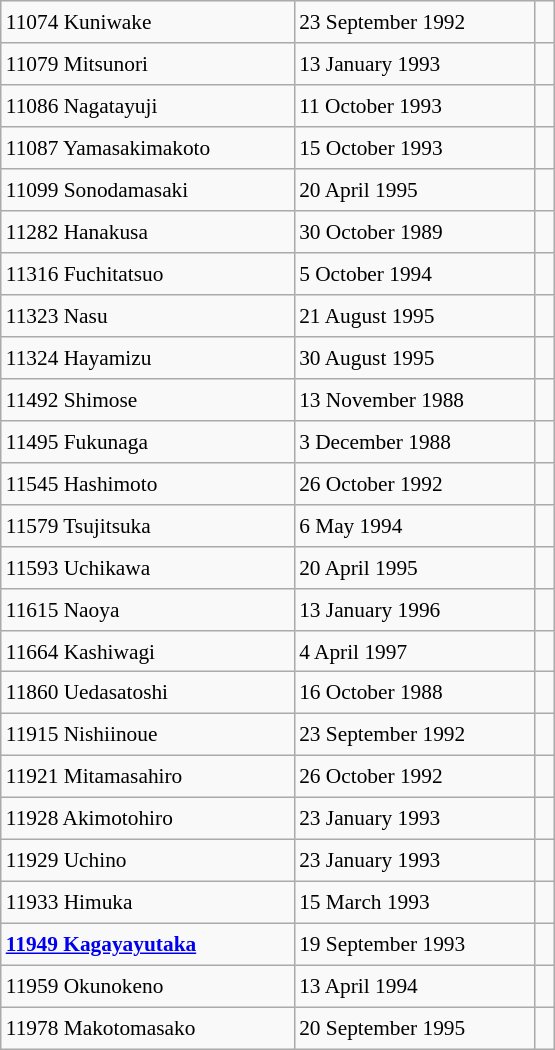<table class="wikitable" style="font-size: 89%; float: left; width: 26em; margin-right: 1em; height: 700px">
<tr>
<td>11074 Kuniwake</td>
<td>23 September 1992</td>
<td> </td>
</tr>
<tr>
<td>11079 Mitsunori</td>
<td>13 January 1993</td>
<td> </td>
</tr>
<tr>
<td>11086 Nagatayuji</td>
<td>11 October 1993</td>
<td> </td>
</tr>
<tr>
<td>11087 Yamasakimakoto</td>
<td>15 October 1993</td>
<td> </td>
</tr>
<tr>
<td>11099 Sonodamasaki</td>
<td>20 April 1995</td>
<td> </td>
</tr>
<tr>
<td>11282 Hanakusa</td>
<td>30 October 1989</td>
<td> </td>
</tr>
<tr>
<td>11316 Fuchitatsuo</td>
<td>5 October 1994</td>
<td> </td>
</tr>
<tr>
<td>11323 Nasu</td>
<td>21 August 1995</td>
<td> </td>
</tr>
<tr>
<td>11324 Hayamizu</td>
<td>30 August 1995</td>
<td> </td>
</tr>
<tr>
<td>11492 Shimose</td>
<td>13 November 1988</td>
<td> </td>
</tr>
<tr>
<td>11495 Fukunaga</td>
<td>3 December 1988</td>
<td> </td>
</tr>
<tr>
<td>11545 Hashimoto</td>
<td>26 October 1992</td>
<td> </td>
</tr>
<tr>
<td>11579 Tsujitsuka</td>
<td>6 May 1994</td>
<td> </td>
</tr>
<tr>
<td>11593 Uchikawa</td>
<td>20 April 1995</td>
<td> </td>
</tr>
<tr>
<td>11615 Naoya</td>
<td>13 January 1996</td>
<td> </td>
</tr>
<tr>
<td>11664 Kashiwagi</td>
<td>4 April 1997</td>
<td> </td>
</tr>
<tr>
<td>11860 Uedasatoshi</td>
<td>16 October 1988</td>
<td> </td>
</tr>
<tr>
<td>11915 Nishiinoue</td>
<td>23 September 1992</td>
<td> </td>
</tr>
<tr>
<td>11921 Mitamasahiro</td>
<td>26 October 1992</td>
<td> </td>
</tr>
<tr>
<td>11928 Akimotohiro</td>
<td>23 January 1993</td>
<td> </td>
</tr>
<tr>
<td>11929 Uchino</td>
<td>23 January 1993</td>
<td> </td>
</tr>
<tr>
<td>11933 Himuka</td>
<td>15 March 1993</td>
<td> </td>
</tr>
<tr>
<td><strong><a href='#'>11949 Kagayayutaka</a></strong></td>
<td>19 September 1993</td>
<td> </td>
</tr>
<tr>
<td>11959 Okunokeno</td>
<td>13 April 1994</td>
<td> </td>
</tr>
<tr>
<td>11978 Makotomasako</td>
<td>20 September 1995</td>
<td> </td>
</tr>
</table>
